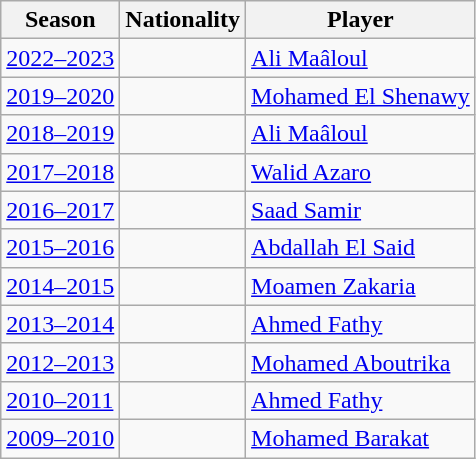<table class="wikitable">
<tr>
<th>Season</th>
<th>Nationality</th>
<th>Player</th>
</tr>
<tr>
<td><a href='#'>2022–2023</a></td>
<td></td>
<td><a href='#'>Ali Maâloul</a></td>
</tr>
<tr>
<td><a href='#'>2019–2020</a></td>
<td></td>
<td><a href='#'>Mohamed El Shenawy</a></td>
</tr>
<tr>
<td><a href='#'>2018–2019</a></td>
<td></td>
<td><a href='#'>Ali Maâloul</a></td>
</tr>
<tr>
<td><a href='#'>2017–2018</a></td>
<td></td>
<td><a href='#'>Walid Azaro</a></td>
</tr>
<tr>
<td><a href='#'>2016–2017</a></td>
<td></td>
<td><a href='#'>Saad Samir</a></td>
</tr>
<tr>
<td><a href='#'>2015–2016</a></td>
<td></td>
<td><a href='#'>Abdallah El Said</a></td>
</tr>
<tr>
<td><a href='#'>2014–2015</a></td>
<td></td>
<td><a href='#'>Moamen Zakaria</a></td>
</tr>
<tr>
<td><a href='#'>2013–2014</a></td>
<td></td>
<td><a href='#'>Ahmed Fathy</a></td>
</tr>
<tr>
<td><a href='#'>2012–2013</a></td>
<td></td>
<td><a href='#'>Mohamed Aboutrika</a></td>
</tr>
<tr>
<td><a href='#'>2010–2011</a></td>
<td></td>
<td><a href='#'>Ahmed Fathy</a></td>
</tr>
<tr>
<td><a href='#'>2009–2010</a></td>
<td></td>
<td><a href='#'>Mohamed Barakat</a></td>
</tr>
</table>
